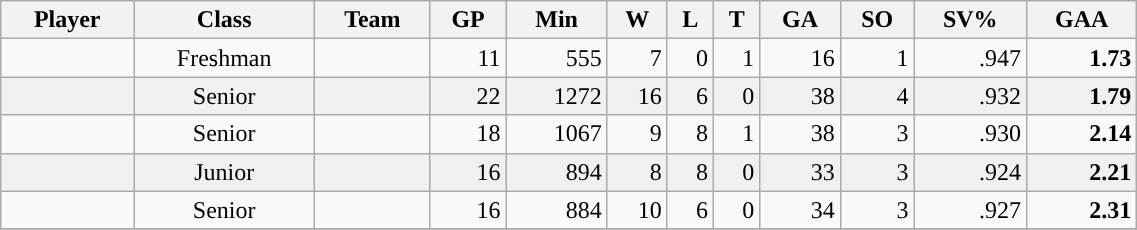<table class="wikitable sortable" style="text-align: center; "width=60%">
<tr>
<th>Player</th>
<th>Class</th>
<th>Team</th>
<th>GP</th>
<th>Min</th>
<th>W</th>
<th>L</th>
<th>T</th>
<th>GA</th>
<th>SO</th>
<th>SV%</th>
<th>GAA</th>
</tr>
<tr>
<td style="text-align: left"></td>
<td>Freshman</td>
<td><strong><a href='#'></a></strong></td>
<td style="text-align: right">11</td>
<td style="text-align: right">555</td>
<td style="text-align: right">7</td>
<td style="text-align: right">0</td>
<td style="text-align: right">1</td>
<td style="text-align: right">16</td>
<td style="text-align: right">1</td>
<td style="text-align: right">.947</td>
<td style="text-align: right"><strong>1.73</strong></td>
</tr>
<tr bgcolor=f0f0f0>
<td style="text-align: left"></td>
<td>Senior</td>
<td><strong><a href='#'></a></strong></td>
<td style="text-align: right">22</td>
<td style="text-align: right">1272</td>
<td style="text-align: right">16</td>
<td style="text-align: right">6</td>
<td style="text-align: right">0</td>
<td style="text-align: right">38</td>
<td style="text-align: right">4</td>
<td style="text-align: right">.932</td>
<td style="text-align: right"><strong>1.79</strong></td>
</tr>
<tr>
<td style="text-align: left"></td>
<td>Senior</td>
<td></td>
<td style="text-align: right">18</td>
<td style="text-align: right">1067</td>
<td style="text-align: right">9</td>
<td style="text-align: right">8</td>
<td style="text-align: right">1</td>
<td style="text-align: right">38</td>
<td style="text-align: right">3</td>
<td style="text-align: right">.930</td>
<td style="text-align: right"><strong>2.14</strong></td>
</tr>
<tr bgcolor=f0f0f0>
<td style="text-align: left"></td>
<td>Junior</td>
<td><strong><a href='#'></a></strong></td>
<td style="text-align: right">16</td>
<td style="text-align: right">894</td>
<td style="text-align: right">8</td>
<td style="text-align: right">8</td>
<td style="text-align: right">0</td>
<td style="text-align: right">33</td>
<td style="text-align: right">3</td>
<td style="text-align: right">.924</td>
<td style="text-align: right"><strong>2.21</strong></td>
</tr>
<tr>
<td style="text-align: left"></td>
<td>Senior</td>
<td><strong><a href='#'></a></strong></td>
<td style="text-align: right">16</td>
<td style="text-align: right">884</td>
<td style="text-align: right">10</td>
<td style="text-align: right">6</td>
<td style="text-align: right">0</td>
<td style="text-align: right">34</td>
<td style="text-align: right">3</td>
<td style="text-align: right">.927</td>
<td style="text-align: right"><strong>2.31</strong></td>
</tr>
<tr>
</tr>
</table>
